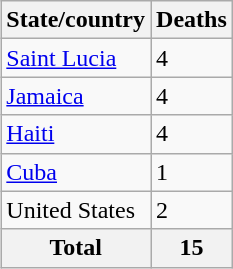<table class="wikitable" style="float:right;margin:0 0 1em 1em;">
<tr>
<th>State/country</th>
<th>Deaths</th>
</tr>
<tr>
<td><a href='#'>Saint Lucia</a></td>
<td>4</td>
</tr>
<tr>
<td><a href='#'>Jamaica</a></td>
<td>4</td>
</tr>
<tr>
<td><a href='#'>Haiti</a></td>
<td>4</td>
</tr>
<tr>
<td><a href='#'>Cuba</a></td>
<td>1</td>
</tr>
<tr>
<td>United States</td>
<td>2</td>
</tr>
<tr>
<th>Total</th>
<th>15</th>
</tr>
</table>
